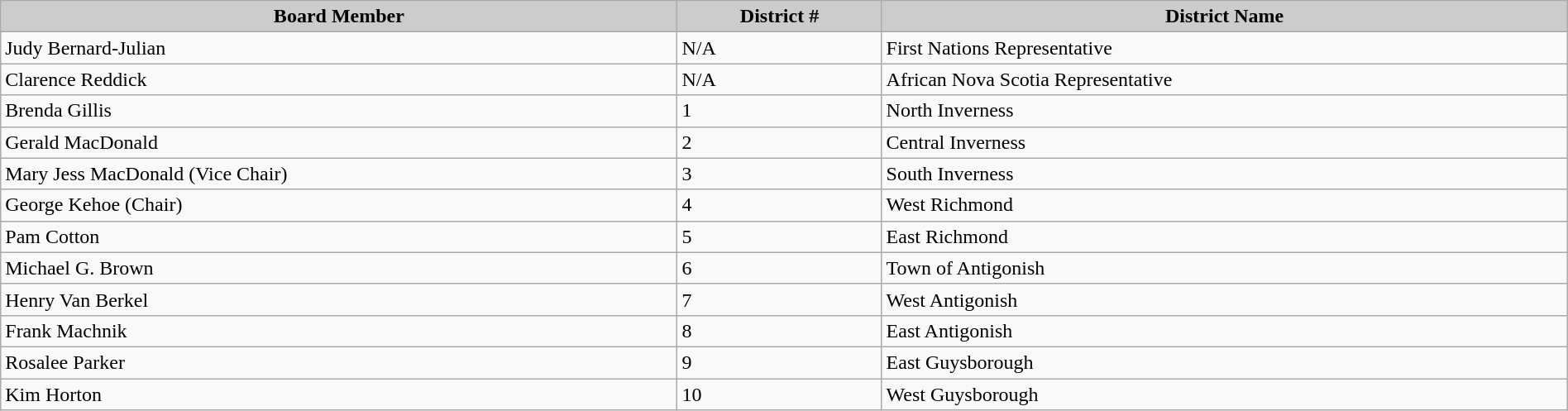<table class="wikitable" width=100%>
<tr>
<th style="background:#cccccc;">Board Member</th>
<th style="background:#cccccc;">District #</th>
<th style="background:#cccccc;">District Name</th>
</tr>
<tr>
<td>Judy Bernard-Julian</td>
<td>N/A</td>
<td>First Nations Representative</td>
</tr>
<tr>
<td>Clarence Reddick</td>
<td>N/A</td>
<td>African Nova Scotia Representative</td>
</tr>
<tr>
<td>Brenda Gillis</td>
<td>1</td>
<td>North Inverness</td>
</tr>
<tr>
<td>Gerald MacDonald</td>
<td>2</td>
<td>Central Inverness</td>
</tr>
<tr>
<td>Mary Jess MacDonald (Vice Chair)</td>
<td>3</td>
<td>South Inverness</td>
</tr>
<tr>
<td>George Kehoe (Chair)</td>
<td>4</td>
<td>West Richmond</td>
</tr>
<tr>
<td>Pam Cotton</td>
<td>5</td>
<td>East Richmond</td>
</tr>
<tr>
<td>Michael G. Brown</td>
<td>6</td>
<td>Town of Antigonish</td>
</tr>
<tr>
<td>Henry Van Berkel</td>
<td>7</td>
<td>West Antigonish</td>
</tr>
<tr>
<td>Frank Machnik</td>
<td>8</td>
<td>East Antigonish</td>
</tr>
<tr>
<td>Rosalee Parker</td>
<td>9</td>
<td>East Guysborough</td>
</tr>
<tr>
<td>Kim Horton</td>
<td>10</td>
<td>West Guysborough</td>
</tr>
</table>
